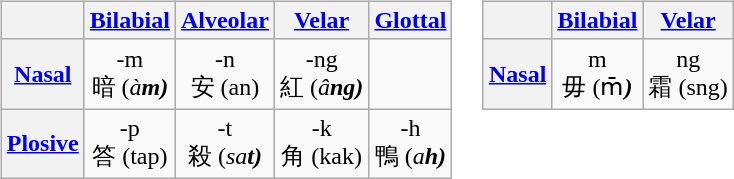<table>
<tr>
<td valign=top><br><table class=wikitable style="text-align:center;">
<tr>
<th></th>
<th><a href='#'>Bilabial</a></th>
<th><a href='#'>Alveolar</a></th>
<th><a href='#'>Velar</a></th>
<th><a href='#'>Glottal</a></th>
</tr>
<tr>
<th><a href='#'>Nasal</a></th>
<td>-m <br>暗 (<em>à<strong>m<strong><em>)</td>
<td>-n <br>安 (</em>a</strong>n</em></strong>)</td>
<td>-ng <br>紅 (<em>â<strong>ng<strong><em>)</td>
<td></td>
</tr>
<tr>
<th><a href='#'>Plosive</a></th>
<td>-p <br>答 (</em>ta</strong>p</em></strong>)</td>
<td>-t <br>殺 (<em>sa<strong>t<strong><em>)</td>
<td>-k <br>角 (</em>ka</strong>k</em></strong>)</td>
<td>-h <br>鴨 (<em>a<strong>h<strong><em>)</td>
</tr>
</table>
</td>
<td valign=top><br><table class=wikitable style="text-align:center;">
<tr>
<th></th>
<th><a href='#'>Bilabial</a></th>
<th><a href='#'>Velar</a></th>
</tr>
<tr>
<th><a href='#'>Nasal</a></th>
<td>m <br>毋 (</em></strong>m̄<strong><em>)</td>
<td>ng <br>霜 (</em>s</strong>ng</em></strong>)</td>
</tr>
</table>
</td>
</tr>
</table>
